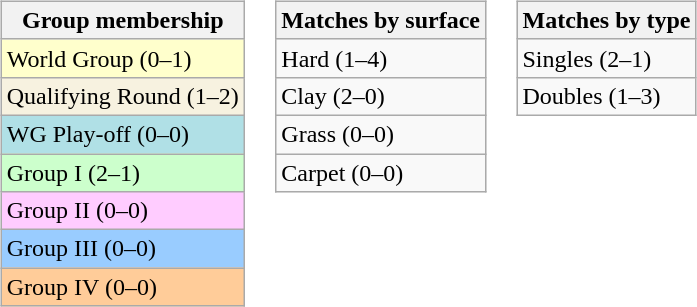<table>
<tr valign=top>
<td><br><table class=wikitable>
<tr>
<th>Group membership</th>
</tr>
<tr bgcolor=#FFFFCC>
<td>World Group (0–1)</td>
</tr>
<tr bgcolor=#F7F2E0>
<td>Qualifying Round (1–2)</td>
</tr>
<tr style="background:#B0E0E6;">
<td>WG Play-off (0–0)</td>
</tr>
<tr bgcolor=#CCFFCC>
<td>Group I (2–1)</td>
</tr>
<tr bgcolor=#FFCCFF>
<td>Group II (0–0)</td>
</tr>
<tr bgcolor=#99CCFF>
<td>Group III (0–0)</td>
</tr>
<tr bgcolor=#FFCC99>
<td>Group IV (0–0)</td>
</tr>
</table>
</td>
<td><br><table class=wikitable>
<tr>
<th>Matches by surface</th>
</tr>
<tr>
<td>Hard (1–4)</td>
</tr>
<tr>
<td>Clay (2–0)</td>
</tr>
<tr>
<td>Grass (0–0)</td>
</tr>
<tr>
<td>Carpet (0–0)</td>
</tr>
</table>
</td>
<td><br><table class=wikitable>
<tr>
<th>Matches by type</th>
</tr>
<tr>
<td>Singles (2–1)</td>
</tr>
<tr>
<td>Doubles (1–3)</td>
</tr>
</table>
</td>
</tr>
</table>
